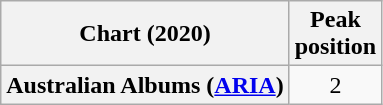<table class="wikitable plainrowheaders" style="text-align:center">
<tr>
<th scope="col">Chart (2020)</th>
<th scope="col">Peak<br>position</th>
</tr>
<tr>
<th scope="row">Australian Albums (<a href='#'>ARIA</a>)</th>
<td>2</td>
</tr>
</table>
